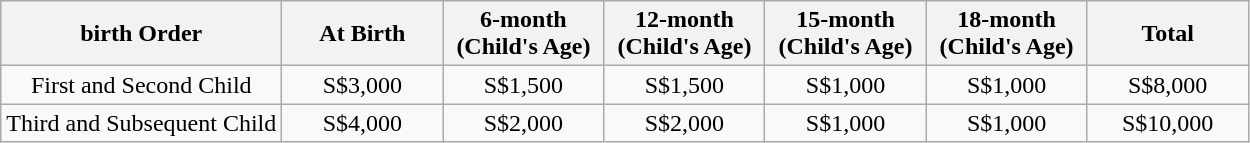<table class="wikitable" style="text-align: center">
<tr>
<th>birth Order</th>
<th style="width:100px;">At Birth</th>
<th style="width:100px;">6-month (Child's Age)</th>
<th style="width:100px;">12-month (Child's Age)</th>
<th style="width:100px;">15-month (Child's Age)</th>
<th style="width:100px;">18-month (Child's Age)</th>
<th style="width:100px;">Total</th>
</tr>
<tr>
<td>First and Second Child</td>
<td>S$3,000</td>
<td>S$1,500</td>
<td>S$1,500</td>
<td>S$1,000</td>
<td>S$1,000</td>
<td>S$8,000</td>
</tr>
<tr>
<td>Third and Subsequent Child</td>
<td>S$4,000</td>
<td>S$2,000</td>
<td>S$2,000</td>
<td>S$1,000</td>
<td>S$1,000</td>
<td>S$10,000</td>
</tr>
</table>
